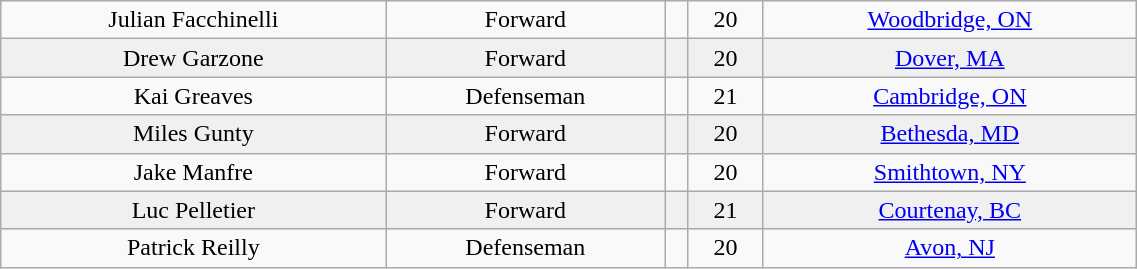<table class="wikitable" width="60%">
<tr align="center" bgcolor="">
<td>Julian Facchinelli</td>
<td>Forward</td>
<td></td>
<td>20</td>
<td><a href='#'>Woodbridge, ON</a></td>
</tr>
<tr align="center" bgcolor="f0f0f0">
<td>Drew Garzone</td>
<td>Forward</td>
<td></td>
<td>20</td>
<td><a href='#'>Dover, MA</a></td>
</tr>
<tr align="center" bgcolor="">
<td>Kai Greaves</td>
<td>Defenseman</td>
<td></td>
<td>21</td>
<td><a href='#'>Cambridge, ON</a></td>
</tr>
<tr align="center" bgcolor="f0f0f0">
<td>Miles Gunty</td>
<td>Forward</td>
<td></td>
<td>20</td>
<td><a href='#'>Bethesda, MD</a></td>
</tr>
<tr align="center" bgcolor="">
<td>Jake Manfre</td>
<td>Forward</td>
<td></td>
<td>20</td>
<td><a href='#'>Smithtown, NY</a></td>
</tr>
<tr align="center" bgcolor="f0f0f0">
<td>Luc Pelletier</td>
<td>Forward</td>
<td></td>
<td>21</td>
<td><a href='#'>Courtenay, BC</a></td>
</tr>
<tr align="center" bgcolor="">
<td>Patrick Reilly</td>
<td>Defenseman</td>
<td></td>
<td>20</td>
<td><a href='#'>Avon, NJ</a></td>
</tr>
</table>
